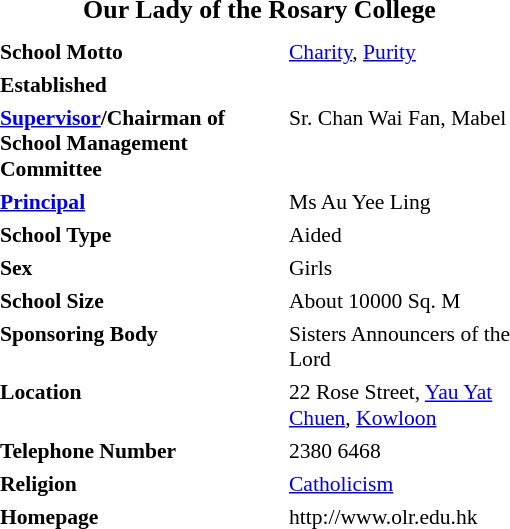<table class="toccolours" style="float: right; margin-left: 1em; width: 25em; font-size: 90%;" cellspacing="3">
<tr>
<td colspan="2" style="font-weight: bold; text-align: center; font-size: larger;">Our Lady of the Rosary College</td>
<td colspan="2" style="padding: 1em 0; text-align:center;"></td>
<td colspan="2" style="padding: 1em 0; text-align:center;"></td>
</tr>
<tr style="vertical-align:top;">
<td style="font-weight:bold">School Motto</td>
<td><a href='#'>Charity</a>, <a href='#'>Purity</a></td>
</tr>
<tr style="vertical-align:top;">
<td style="font-weight:bold">Established</td>
<td></td>
</tr>
<tr style="vertical-align:top;">
<td style="font-weight:bold"><a href='#'>Supervisor</a>/Chairman of School Management Committee</td>
<td>Sr. Chan Wai Fan, Mabel</td>
</tr>
<tr style="vertical-align:top;">
<td style="font-weight:bold"><a href='#'>Principal</a></td>
<td>Ms Au Yee Ling</td>
</tr>
<tr style="vertical-align:top;">
<td style="font-weight:bold">School Type</td>
<td>Aided</td>
</tr>
<tr style="vertical-align:top;">
<td style="font-weight:bold">Sex</td>
<td>Girls</td>
</tr>
<tr style="vertical-align:top;">
<td style="font-weight:bold">School Size</td>
<td>About 10000 Sq. M</td>
</tr>
<tr style="vertical-align:top;">
<td style="font-weight:bold">Sponsoring Body</td>
<td>Sisters Announcers of the Lord</td>
</tr>
<tr style="vertical-align:top;">
<td style="font-weight:bold">Location</td>
<td>22 Rose Street, <a href='#'>Yau Yat Chuen</a>, <a href='#'>Kowloon</a></td>
</tr>
<tr style="vertical-align:top;">
<td style="font-weight:bold">Telephone Number</td>
<td>2380 6468</td>
</tr>
<tr style="vertical-align:top;">
<td style="font-weight:bold">Religion</td>
<td><a href='#'>Catholicism</a></td>
</tr>
<tr style="vertical-align:top;">
<td style="font-weight:bold">Homepage</td>
<td>http://www.olr.edu.hk</td>
</tr>
<tr style="vertical-align:top;">
</tr>
</table>
